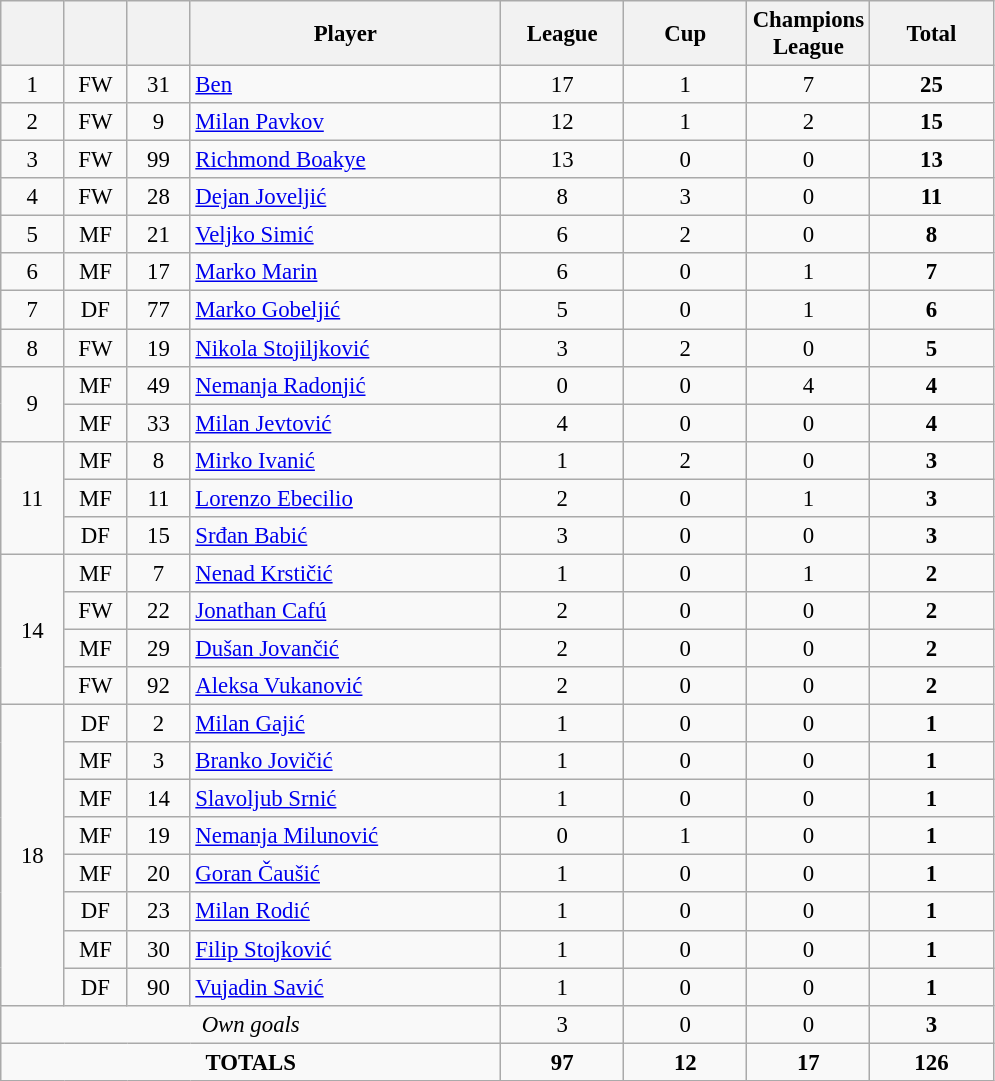<table class="wikitable" style="font-size: 95%; text-align: center;">
<tr>
<th width=35></th>
<th width=35></th>
<th width=35></th>
<th width=200>Player</th>
<th width=75>League</th>
<th width=75>Cup</th>
<th width=75>Champions League</th>
<th width=75>Total</th>
</tr>
<tr>
<td>1</td>
<td>FW</td>
<td>31</td>
<td align=left> <a href='#'>Ben</a></td>
<td>17</td>
<td>1</td>
<td>7</td>
<td><strong>25</strong></td>
</tr>
<tr>
<td>2</td>
<td>FW</td>
<td>9</td>
<td align=left> <a href='#'>Milan Pavkov</a></td>
<td>12</td>
<td>1</td>
<td>2</td>
<td><strong>15</strong></td>
</tr>
<tr>
<td>3</td>
<td>FW</td>
<td>99</td>
<td align=left> <a href='#'>Richmond Boakye</a></td>
<td>13</td>
<td>0</td>
<td>0</td>
<td><strong>13</strong></td>
</tr>
<tr>
<td>4</td>
<td>FW</td>
<td>28</td>
<td align=left> <a href='#'>Dejan Joveljić</a></td>
<td>8</td>
<td>3</td>
<td>0</td>
<td><strong>11</strong></td>
</tr>
<tr>
<td>5</td>
<td>MF</td>
<td>21</td>
<td align=left> <a href='#'>Veljko Simić</a></td>
<td>6</td>
<td>2</td>
<td>0</td>
<td><strong>8</strong></td>
</tr>
<tr>
<td>6</td>
<td>MF</td>
<td>17</td>
<td align=left> <a href='#'>Marko Marin</a></td>
<td>6</td>
<td>0</td>
<td>1</td>
<td><strong>7</strong></td>
</tr>
<tr>
<td>7</td>
<td>DF</td>
<td>77</td>
<td align=left> <a href='#'>Marko Gobeljić</a></td>
<td>5</td>
<td>0</td>
<td>1</td>
<td><strong>6</strong></td>
</tr>
<tr>
<td>8</td>
<td>FW</td>
<td>19</td>
<td align=left> <a href='#'>Nikola Stojiljković</a></td>
<td>3</td>
<td>2</td>
<td>0</td>
<td><strong>5</strong></td>
</tr>
<tr>
<td rowspan=2>9</td>
<td>MF</td>
<td>49</td>
<td align=left> <a href='#'>Nemanja Radonjić</a></td>
<td>0</td>
<td>0</td>
<td>4</td>
<td><strong>4</strong></td>
</tr>
<tr>
<td>MF</td>
<td>33</td>
<td align=left> <a href='#'>Milan Jevtović</a></td>
<td>4</td>
<td>0</td>
<td>0</td>
<td><strong>4</strong></td>
</tr>
<tr>
<td rowspan=3>11</td>
<td>MF</td>
<td>8</td>
<td align=left> <a href='#'>Mirko Ivanić</a></td>
<td>1</td>
<td>2</td>
<td>0</td>
<td><strong>3</strong></td>
</tr>
<tr>
<td>MF</td>
<td>11</td>
<td align=left> <a href='#'>Lorenzo Ebecilio</a></td>
<td>2</td>
<td>0</td>
<td>1</td>
<td><strong>3</strong></td>
</tr>
<tr>
<td>DF</td>
<td>15</td>
<td align=left> <a href='#'>Srđan Babić</a></td>
<td>3</td>
<td>0</td>
<td>0</td>
<td><strong>3</strong></td>
</tr>
<tr>
<td rowspan=4>14</td>
<td>MF</td>
<td>7</td>
<td align=left> <a href='#'>Nenad Krstičić</a></td>
<td>1</td>
<td>0</td>
<td>1</td>
<td><strong>2</strong></td>
</tr>
<tr>
<td>FW</td>
<td>22</td>
<td align=left> <a href='#'>Jonathan Cafú</a></td>
<td>2</td>
<td>0</td>
<td>0</td>
<td><strong>2</strong></td>
</tr>
<tr>
<td>MF</td>
<td>29</td>
<td align=left> <a href='#'>Dušan Jovančić</a></td>
<td>2</td>
<td>0</td>
<td>0</td>
<td><strong>2</strong></td>
</tr>
<tr>
<td>FW</td>
<td>92</td>
<td align=left> <a href='#'>Aleksa Vukanović</a></td>
<td>2</td>
<td>0</td>
<td>0</td>
<td><strong>2</strong></td>
</tr>
<tr>
<td rowspan=8>18</td>
<td>DF</td>
<td>2</td>
<td align=left> <a href='#'>Milan Gajić</a></td>
<td>1</td>
<td>0</td>
<td>0</td>
<td><strong>1</strong></td>
</tr>
<tr>
<td>MF</td>
<td>3</td>
<td align=left> <a href='#'>Branko Jovičić</a></td>
<td>1</td>
<td>0</td>
<td>0</td>
<td><strong>1</strong></td>
</tr>
<tr>
<td>MF</td>
<td>14</td>
<td align=left> <a href='#'>Slavoljub Srnić</a></td>
<td>1</td>
<td>0</td>
<td>0</td>
<td><strong>1</strong></td>
</tr>
<tr>
<td>MF</td>
<td>19</td>
<td align=left> <a href='#'>Nemanja Milunović</a></td>
<td>0</td>
<td>1</td>
<td>0</td>
<td><strong>1</strong></td>
</tr>
<tr>
<td>MF</td>
<td>20</td>
<td align=left> <a href='#'>Goran Čaušić</a></td>
<td>1</td>
<td>0</td>
<td>0</td>
<td><strong>1</strong></td>
</tr>
<tr>
<td>DF</td>
<td>23</td>
<td align=left> <a href='#'>Milan Rodić</a></td>
<td>1</td>
<td>0</td>
<td>0</td>
<td><strong>1</strong></td>
</tr>
<tr>
<td>MF</td>
<td>30</td>
<td align=left> <a href='#'>Filip Stojković</a></td>
<td>1</td>
<td>0</td>
<td>0</td>
<td><strong>1</strong></td>
</tr>
<tr>
<td>DF</td>
<td>90</td>
<td align=left> <a href='#'>Vujadin Savić</a></td>
<td>1</td>
<td>0</td>
<td>0</td>
<td><strong>1</strong></td>
</tr>
<tr>
<td colspan=4 text-align=left><em>Own goals</em></td>
<td>3</td>
<td>0</td>
<td>0</td>
<td><strong>3</strong></td>
</tr>
<tr>
<td colspan=4><strong>TOTALS</strong></td>
<td><strong>97</strong></td>
<td><strong>12</strong></td>
<td><strong>17</strong></td>
<td><strong>126</strong></td>
</tr>
</table>
